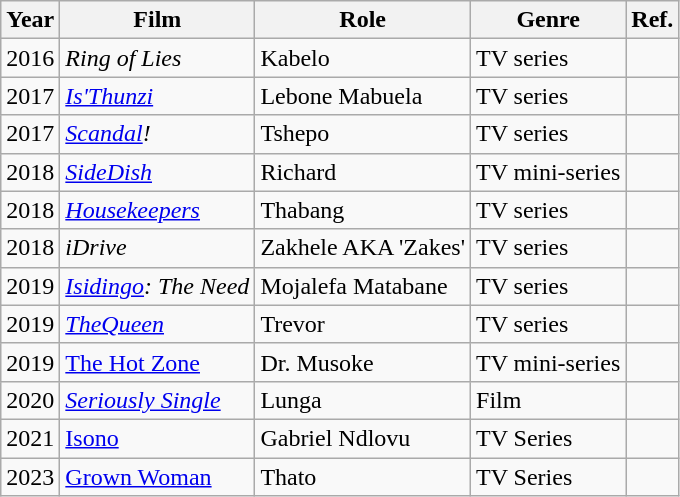<table class="wikitable">
<tr>
<th>Year</th>
<th>Film</th>
<th>Role</th>
<th>Genre</th>
<th>Ref.</th>
</tr>
<tr>
<td>2016</td>
<td><em>Ring of Lies</em></td>
<td>Kabelo</td>
<td>TV series</td>
<td></td>
</tr>
<tr>
<td>2017</td>
<td><em><a href='#'>Is'Thunzi</a></em></td>
<td>Lebone Mabuela</td>
<td>TV series</td>
<td></td>
</tr>
<tr>
<td>2017</td>
<td><em><a href='#'>Scandal</a>!</em></td>
<td>Tshepo</td>
<td>TV series</td>
<td></td>
</tr>
<tr>
<td>2018</td>
<td><em><a href='#'>SideDish</a></em></td>
<td>Richard</td>
<td>TV mini-series</td>
<td></td>
</tr>
<tr>
<td>2018</td>
<td><em><a href='#'>Housekeepers</a></em></td>
<td>Thabang</td>
<td>TV series</td>
<td></td>
</tr>
<tr>
<td>2018</td>
<td><em>iDrive</em></td>
<td>Zakhele AKA 'Zakes'</td>
<td>TV series</td>
<td></td>
</tr>
<tr>
<td>2019</td>
<td><em><a href='#'>Isidingo</a>: The Need</em></td>
<td>Mojalefa Matabane</td>
<td>TV series</td>
<td></td>
</tr>
<tr>
<td>2019</td>
<td><em><a href='#'>TheQueen</a></em></td>
<td>Trevor</td>
<td>TV series</td>
<td></td>
</tr>
<tr>
<td>2019</td>
<td><a href='#'>The Hot Zone</a></td>
<td>Dr. Musoke</td>
<td>TV mini-series</td>
<td></td>
</tr>
<tr>
<td>2020</td>
<td><em><a href='#'>Seriously Single</a></em></td>
<td>Lunga</td>
<td>Film</td>
<td></td>
</tr>
<tr>
<td>2021</td>
<td><a href='#'>Isono</a></td>
<td>Gabriel Ndlovu</td>
<td>TV Series</td>
<td></td>
</tr>
<tr>
<td>2023</td>
<td><a href='#'>Grown Woman</a></td>
<td>Thato</td>
<td>TV Series</td>
<td></td>
</tr>
</table>
